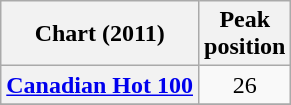<table class="wikitable sortable plainrowheaders" border="1">
<tr>
<th scope="col">Chart (2011)</th>
<th scope="col">Peak<br>position</th>
</tr>
<tr>
<th scope="row"><a href='#'>Canadian Hot 100</a></th>
<td align="center">26</td>
</tr>
<tr>
</tr>
</table>
